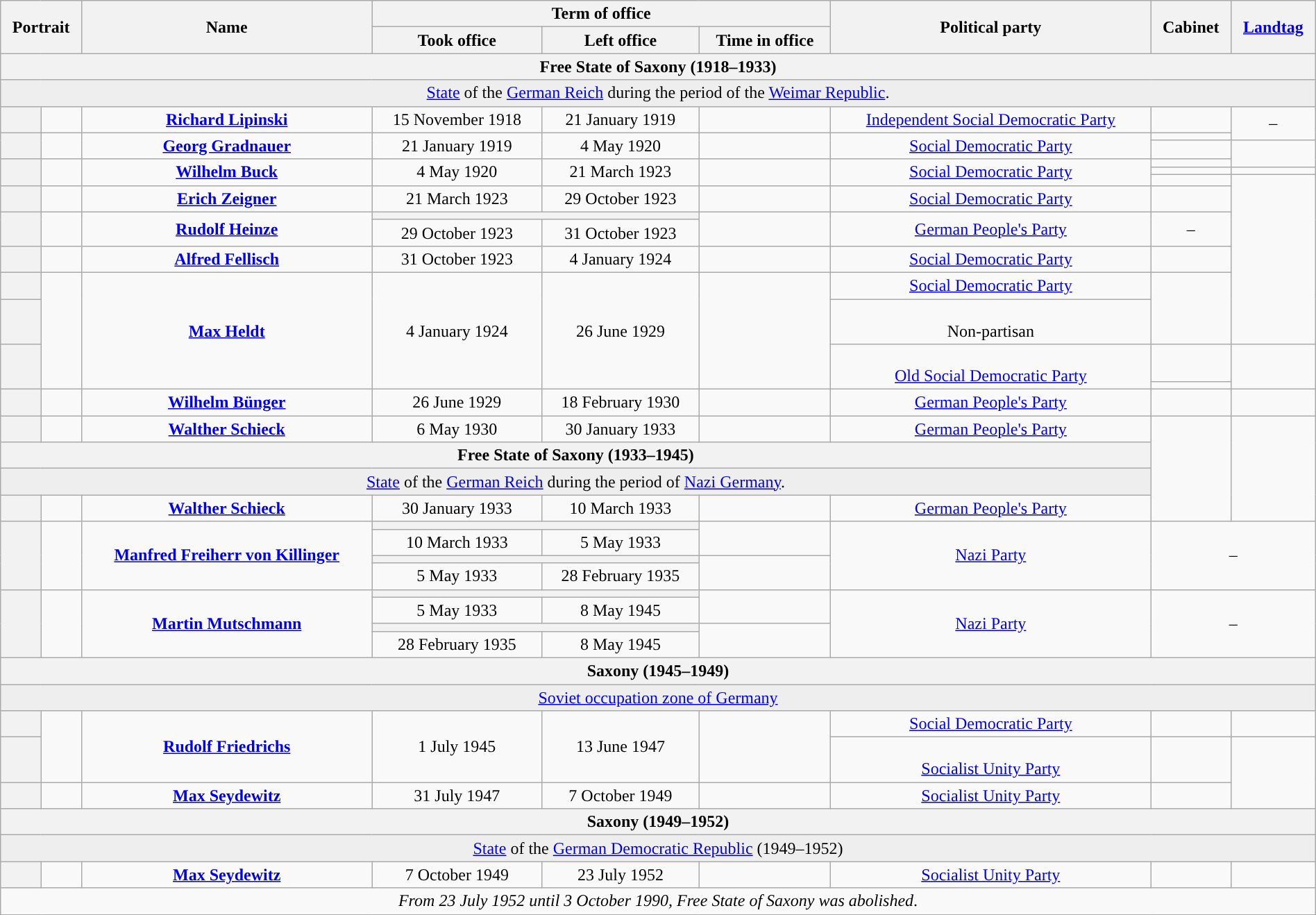<table class="wikitable" style="text-align:center; width:100%; border:1px #AAAAFF solid">
<tr>
<th rowspan=2 colspan=2>Portrait</th>
<th rowspan=2>Name<br></th>
<th colspan=3>Term of office</th>
<th rowspan=2>Political party</th>
<th rowspan=2>Cabinet</th>
<th rowspan=2><a href='#'>Landtag</a></th>
</tr>
<tr>
<th>Took office</th>
<th>Left office</th>
<th>Time in office</th>
</tr>
<tr>
<th colspan="9">Free State of Saxony (1918–1933)</th>
</tr>
<tr>
<td bgcolor=#EEEEEE colspan=9><a href='#'>State</a> of the <a href='#'>German Reich</a> during the period of the <a href='#'>Weimar Republic</a>.</td>
</tr>
<tr>
<th style="background:"></th>
<td></td>
<td><strong><a href='#'>Richard Lipinski</a></strong><br></td>
<td>15 November 1918</td>
<td>21 January 1919</td>
<td></td>
<td><a href='#'>Independent Social Democratic Party</a></td>
<td><br></td>
<td rowspan=2>–</td>
</tr>
<tr>
<th rowspan=2 style="background:"></th>
<td rowspan=2></td>
<td rowspan=2><strong><a href='#'>Georg Gradnauer</a></strong><br></td>
<td rowspan=2>21 January 1919</td>
<td rowspan=2>4 May 1920</td>
<td rowspan=2></td>
<td rowspan=2><a href='#'>Social Democratic Party</a></td>
<td></td>
</tr>
<tr>
<td></td>
<td rowspan=2></td>
</tr>
<tr>
<th rowspan=3 style="background:"></th>
<td rowspan=3></td>
<td rowspan=3><strong><a href='#'>Wilhelm Buck</a></strong><br></td>
<td rowspan=3>4 May 1920</td>
<td rowspan=3>21 March 1923</td>
<td rowspan=3></td>
<td rowspan=3><a href='#'>Social Democratic Party</a></td>
<td></td>
</tr>
<tr>
<td></td>
<td></td>
</tr>
<tr>
<td></td>
<td rowspan=8></td>
</tr>
<tr>
<th style="background:"></th>
<td></td>
<td><strong><a href='#'>Erich Zeigner</a></strong><br></td>
<td>21 March 1923</td>
<td>29 October 1923</td>
<td></td>
<td><a href='#'>Social Democratic Party</a></td>
<td></td>
</tr>
<tr>
<th rowspan="2" style="background:"></th>
<td rowspan="2"></td>
<td rowspan="2"><strong><a href='#'>Rudolf Heinze</a></strong><br></td>
<th colspan="2"></th>
<td rowspan="2"></td>
<td rowspan="2"><a href='#'>German People's Party</a></td>
<td rowspan="2">–</td>
</tr>
<tr>
<td>29 October 1923</td>
<td>31 October 1923</td>
</tr>
<tr>
<th style="background:"></th>
<td></td>
<td><strong><a href='#'>Alfred Fellisch</a></strong><br></td>
<td>31 October 1923</td>
<td>4 January 1924</td>
<td></td>
<td><a href='#'>Social Democratic Party</a></td>
<td></td>
</tr>
<tr>
<th style="background:"></th>
<td rowspan="5"></td>
<td rowspan="5"><strong><a href='#'>Max Heldt</a></strong><br></td>
<td rowspan="5">4 January 1924</td>
<td rowspan="5">26 June 1929</td>
<td rowspan="5"></td>
<td><a href='#'>Social Democratic Party</a></td>
<td rowspan=3></td>
</tr>
<tr>
<th style="background:"></th>
<td><em></em><br>Non-partisan</td>
</tr>
<tr>
<th rowspan=3 style="background:"></th>
<td rowspan=3><em></em><br><a href='#'>Old Social Democratic Party</a></td>
</tr>
<tr>
<td></td>
<td rowspan=2></td>
</tr>
<tr>
<td></td>
</tr>
<tr>
<th style="background:"></th>
<td></td>
<td><strong><a href='#'>Wilhelm Bünger</a></strong><br></td>
<td>26 June 1929</td>
<td>18 February 1930</td>
<td></td>
<td><a href='#'>German People's Party</a></td>
<td></td>
<td></td>
</tr>
<tr>
<th style="background:"></th>
<td></td>
<td><strong><a href='#'>Walther Schieck</a></strong><br></td>
<td>6 May 1930</td>
<td>30 January 1933</td>
<td></td>
<td><a href='#'>German People's Party</a></td>
<td rowspan=4></td>
<td rowspan=4></td>
</tr>
<tr>
<th colspan="7">Free State of Saxony (1933–1945)</th>
</tr>
<tr>
<td bgcolor=#EEEEEE colspan=7><a href='#'>State</a> of the <a href='#'>German Reich</a> during the period of <a href='#'>Nazi Germany</a>.</td>
</tr>
<tr>
<th style="background:"></th>
<td></td>
<td><strong><a href='#'>Walther Schieck</a></strong><br></td>
<td>30 January 1933</td>
<td>10 March 1933</td>
<td></td>
<td><a href='#'>German People's Party</a></td>
</tr>
<tr>
<th rowspan="4" style="background:"></th>
<td rowspan="4"></td>
<td rowspan="4"><strong><a href='#'>Manfred Freiherr von Killinger</a></strong><br></td>
<th colspan="2"></th>
<td rowspan="2"></td>
<td rowspan="4"><a href='#'>Nazi Party</a></td>
<td colspan="2" rowspan="4">–</td>
</tr>
<tr>
<td>10 March 1933</td>
<td>5 May 1933</td>
</tr>
<tr>
<th colspan="2"></th>
<td rowspan="2"></td>
</tr>
<tr>
<td>5 May 1933</td>
<td>28 February 1935</td>
</tr>
<tr>
<th rowspan="4" style="background:"></th>
<td rowspan="4"></td>
<td rowspan="4"><strong><a href='#'>Martin Mutschmann</a></strong><br></td>
<th colspan="2"></th>
<td rowspan="2"></td>
<td rowspan="4"><a href='#'>Nazi Party</a></td>
<td colspan="2" rowspan="4">–</td>
</tr>
<tr>
<td>5 May 1933</td>
<td>8 May 1945</td>
</tr>
<tr>
<th colspan="2"></th>
<td rowspan="2"></td>
</tr>
<tr>
<td>28 February 1935</td>
<td>8 May 1945</td>
</tr>
<tr>
<th colspan="9">Saxony (1945–1949)</th>
</tr>
<tr>
<td bgcolor=#EEEEEE colspan=9><a href='#'>Soviet occupation zone of Germany</a></td>
</tr>
<tr>
<th style="background:"></th>
<td rowspan="3"></td>
<td rowspan="3"><strong><a href='#'>Rudolf Friedrichs</a></strong><br></td>
<td rowspan="3">1 July 1945</td>
<td rowspan="3">13 June 1947</td>
<td rowspan="3"></td>
<td><a href='#'>Social Democratic Party</a></td>
<td rowspan="2"></td>
<td rowspan="2"><em></em></td>
</tr>
<tr>
<th rowspan="2" style="background:"></th>
<td rowspan="2"><em></em><br><a href='#'>Socialist Unity Party</a></td>
</tr>
<tr>
<td></td>
<td rowspan=2></td>
</tr>
<tr>
<th style="background:"></th>
<td></td>
<td><strong><a href='#'>Max Seydewitz</a></strong><br></td>
<td>31 July 1947</td>
<td>7 October 1949</td>
<td></td>
<td><a href='#'>Socialist Unity Party</a></td>
<td></td>
</tr>
<tr>
<th colspan="9">Saxony (1949–1952)</th>
</tr>
<tr>
<td bgcolor=#EEEEEE colspan=9><a href='#'>State</a> of the <a href='#'>German Democratic Republic</a> (1949–1952)</td>
</tr>
<tr>
<th style="background:"></th>
<td></td>
<td><strong><a href='#'>Max Seydewitz</a></strong><br></td>
<td>7 October 1949</td>
<td>23 July 1952</td>
<td></td>
<td><a href='#'>Socialist Unity Party</a></td>
<td></td>
<td></td>
</tr>
<tr>
<td colspan="9"><em>From 23 July 1952 until 3 October 1990, Free State of Saxony was abolished</em>.</td>
</tr>
</table>
